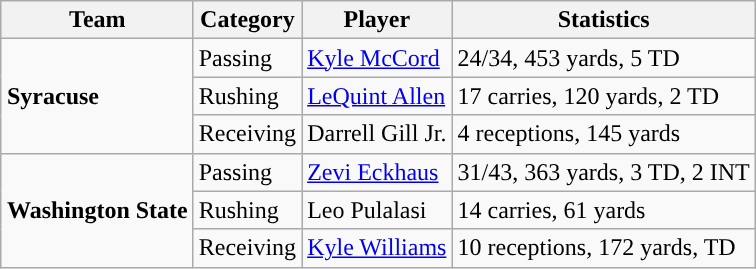<table class="wikitable" style="float: right;">
<tr>
<th>Team</th>
<th>Category</th>
<th>Player</th>
<th>Statistics</th>
</tr>
<tr>
<td rowspan=3><strong>Syracuse</strong></td>
<td>Passing</td>
<td><a href='#'>Kyle McCord</a></td>
<td>24/34, 453 yards, 5 TD</td>
</tr>
<tr>
<td>Rushing</td>
<td><a href='#'>LeQuint Allen</a></td>
<td>17 carries, 120 yards, 2 TD</td>
</tr>
<tr>
<td>Receiving</td>
<td>Darrell Gill Jr.</td>
<td>4 receptions, 145 yards</td>
</tr>
<tr>
<td rowspan=3><strong>Washington State</strong></td>
<td>Passing</td>
<td><a href='#'>Zevi Eckhaus</a></td>
<td>31/43, 363 yards, 3 TD, 2 INT</td>
</tr>
<tr>
<td>Rushing</td>
<td>Leo Pulalasi</td>
<td>14 carries, 61 yards</td>
</tr>
<tr>
<td>Receiving</td>
<td><a href='#'>Kyle Williams</a></td>
<td>10 receptions, 172 yards, TD</td>
</tr>
</table>
